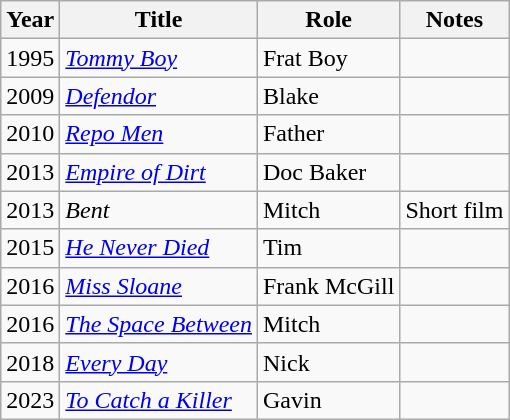<table class="wikitable sortable">
<tr>
<th>Year</th>
<th>Title</th>
<th>Role</th>
<th class="unsortable">Notes</th>
</tr>
<tr>
<td>1995</td>
<td><em><a href='#'>Tommy Boy</a></em></td>
<td>Frat Boy</td>
<td></td>
</tr>
<tr>
<td>2009</td>
<td><em><a href='#'>Defendor</a></em></td>
<td>Blake</td>
<td></td>
</tr>
<tr>
<td>2010</td>
<td><em><a href='#'>Repo Men</a></em></td>
<td>Father</td>
<td></td>
</tr>
<tr>
<td>2013</td>
<td><em><a href='#'>Empire of Dirt</a></em></td>
<td>Doc Baker</td>
<td></td>
</tr>
<tr>
<td>2013</td>
<td><em>Bent</em></td>
<td>Mitch</td>
<td>Short film</td>
</tr>
<tr>
<td>2015</td>
<td><em><a href='#'>He Never Died</a></em></td>
<td>Tim</td>
<td></td>
</tr>
<tr>
<td>2016</td>
<td><em><a href='#'>Miss Sloane</a></em></td>
<td>Frank McGill</td>
<td></td>
</tr>
<tr>
<td>2016</td>
<td data-sort-value="Space Between, The"><em><a href='#'>The Space Between</a></em></td>
<td>Mitch</td>
<td></td>
</tr>
<tr>
<td>2018</td>
<td><em><a href='#'>Every Day</a></em></td>
<td>Nick</td>
<td></td>
</tr>
<tr>
<td>2023</td>
<td><em><a href='#'>To Catch a Killer</a></em></td>
<td>Gavin</td>
<td></td>
</tr>
</table>
